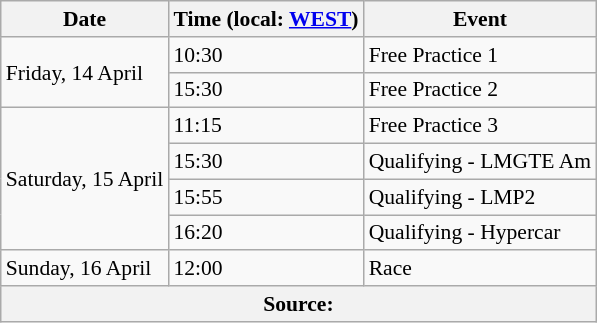<table class="wikitable" style="font-size: 90%;">
<tr>
<th>Date</th>
<th>Time (local: <a href='#'>WEST</a>)</th>
<th>Event</th>
</tr>
<tr>
<td rowspan="2">Friday, 14 April</td>
<td>10:30</td>
<td>Free Practice 1</td>
</tr>
<tr>
<td>15:30</td>
<td>Free Practice 2</td>
</tr>
<tr>
<td rowspan="4">Saturday, 15 April</td>
<td>11:15</td>
<td>Free Practice 3</td>
</tr>
<tr>
<td>15:30</td>
<td>Qualifying - LMGTE Am</td>
</tr>
<tr>
<td>15:55</td>
<td>Qualifying - LMP2</td>
</tr>
<tr>
<td>16:20</td>
<td>Qualifying - Hypercar</td>
</tr>
<tr>
<td>Sunday, 16 April</td>
<td>12:00</td>
<td>Race</td>
</tr>
<tr>
<th colspan="3">Source:</th>
</tr>
</table>
